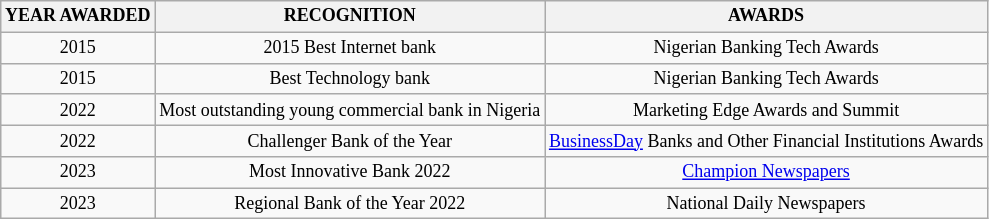<table class="wikitable plainrowheaders" style="text-align:center;font-size: 9pt">
<tr>
<th>YEAR AWARDED</th>
<th>RECOGNITION</th>
<th>AWARDS</th>
</tr>
<tr>
<td>2015</td>
<td>2015 Best Internet bank</td>
<td>Nigerian Banking Tech Awards</td>
</tr>
<tr>
<td>2015</td>
<td>Best Technology bank</td>
<td>Nigerian Banking Tech Awards</td>
</tr>
<tr>
<td>2022</td>
<td>Most outstanding young commercial bank in Nigeria</td>
<td>Marketing Edge Awards and Summit</td>
</tr>
<tr>
<td>2022</td>
<td>Challenger Bank of the Year</td>
<td><a href='#'>BusinessDay</a> Banks and Other Financial Institutions Awards</td>
</tr>
<tr>
<td>2023</td>
<td>Most Innovative Bank 2022</td>
<td><a href='#'>Champion Newspapers</a></td>
</tr>
<tr>
<td>2023</td>
<td>Regional Bank of the Year 2022</td>
<td>National Daily Newspapers</td>
</tr>
</table>
